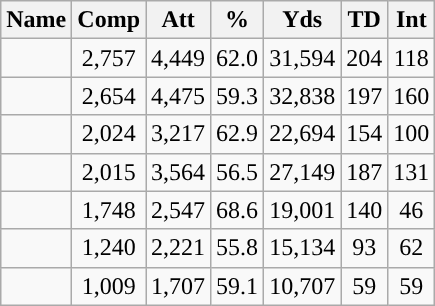<table class="wikitable sortable" style="text-align:center">
<tr>
<th scope="col">Name</th>
<th scope="col">Comp</th>
<th scope="col">Att</th>
<th scope="col">%</th>
<th scope="col">Yds</th>
<th scope="col">TD</th>
<th scope="col">Int</th>
</tr>
<tr>
<td></td>
<td>2,757</td>
<td>4,449</td>
<td>62.0</td>
<td>31,594</td>
<td>204</td>
<td>118</td>
</tr>
<tr>
<td></td>
<td>2,654</td>
<td>4,475</td>
<td>59.3</td>
<td>32,838</td>
<td>197</td>
<td>160</td>
</tr>
<tr>
<td></td>
<td>2,024</td>
<td>3,217</td>
<td>62.9</td>
<td>22,694</td>
<td>154</td>
<td>100</td>
</tr>
<tr>
<td></td>
<td>2,015</td>
<td>3,564</td>
<td>56.5</td>
<td>27,149</td>
<td>187</td>
<td>131</td>
</tr>
<tr>
<td></td>
<td>1,748</td>
<td>2,547</td>
<td>68.6</td>
<td>19,001</td>
<td>140</td>
<td>46</td>
</tr>
<tr>
<td></td>
<td>1,240</td>
<td>2,221</td>
<td>55.8</td>
<td>15,134</td>
<td>93</td>
<td>62</td>
</tr>
<tr>
<td></td>
<td>1,009</td>
<td>1,707</td>
<td>59.1</td>
<td>10,707</td>
<td>59</td>
<td>59</td>
</tr>
</table>
